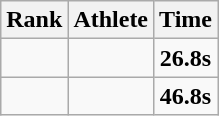<table class=wikitable style="text-align:center;">
<tr>
<th>Rank</th>
<th>Athlete</th>
<th>Time</th>
</tr>
<tr>
<td></td>
<td align=left></td>
<td><strong>26.8s</strong></td>
</tr>
<tr>
<td></td>
<td align=left></td>
<td><strong>46.8s</strong></td>
</tr>
</table>
